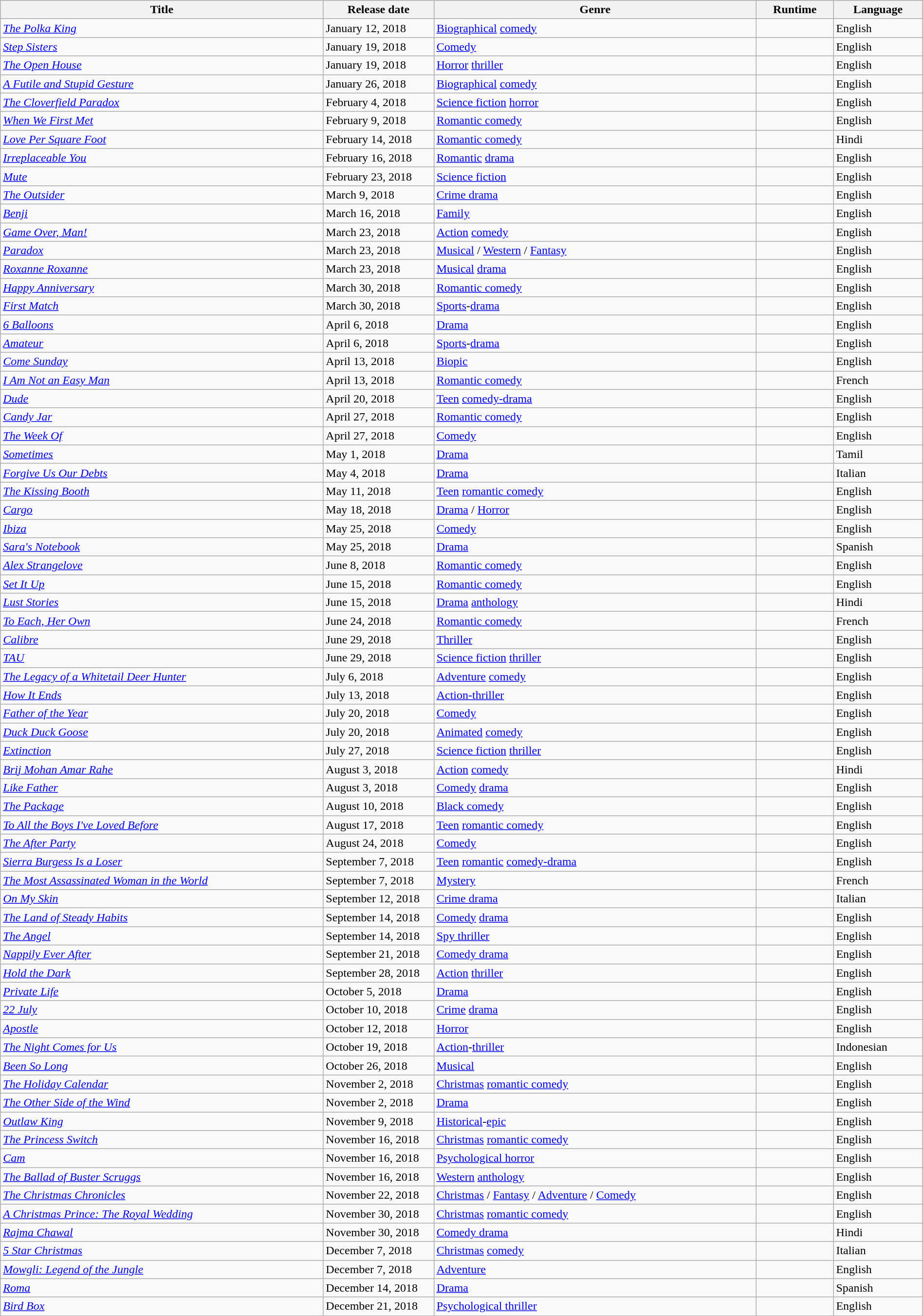<table class="wikitable sortable" style="width:100%">
<tr>
<th style="width:35%;">Title</th>
<th scope="col" style="width:12%;">Release date</th>
<th>Genre</th>
<th>Runtime</th>
<th>Language</th>
</tr>
<tr>
<td><em><a href='#'>The Polka King</a></em></td>
<td>January 12, 2018</td>
<td><a href='#'>Biographical</a> <a href='#'>comedy</a></td>
<td></td>
<td>English</td>
</tr>
<tr>
<td><em><a href='#'>Step Sisters</a></em></td>
<td>January 19, 2018</td>
<td><a href='#'>Comedy</a></td>
<td></td>
<td>English</td>
</tr>
<tr>
<td><em><a href='#'>The Open House</a></em></td>
<td>January 19, 2018</td>
<td><a href='#'>Horror</a> <a href='#'>thriller</a></td>
<td></td>
<td>English</td>
</tr>
<tr>
<td><em><a href='#'>A Futile and Stupid Gesture</a></em></td>
<td>January 26, 2018</td>
<td><a href='#'>Biographical</a> <a href='#'>comedy</a></td>
<td></td>
<td>English</td>
</tr>
<tr>
<td><em><a href='#'>The Cloverfield Paradox</a></em></td>
<td>February 4, 2018</td>
<td><a href='#'>Science fiction</a> <a href='#'>horror</a></td>
<td></td>
<td>English</td>
</tr>
<tr>
<td><em><a href='#'>When We First Met</a></em></td>
<td>February 9, 2018</td>
<td><a href='#'>Romantic comedy</a></td>
<td></td>
<td>English</td>
</tr>
<tr>
<td><em><a href='#'>Love Per Square Foot</a></em></td>
<td>February 14, 2018</td>
<td><a href='#'>Romantic comedy</a></td>
<td></td>
<td>Hindi</td>
</tr>
<tr>
<td><em><a href='#'>Irreplaceable You</a></em></td>
<td>February 16, 2018</td>
<td><a href='#'>Romantic</a> <a href='#'>drama</a></td>
<td></td>
<td>English</td>
</tr>
<tr>
<td><em><a href='#'>Mute</a></em></td>
<td>February 23, 2018</td>
<td><a href='#'>Science fiction</a></td>
<td></td>
<td>English</td>
</tr>
<tr>
<td><em><a href='#'>The Outsider</a></em></td>
<td>March 9, 2018</td>
<td><a href='#'>Crime drama</a></td>
<td></td>
<td>English</td>
</tr>
<tr>
<td><em><a href='#'>Benji</a></em></td>
<td>March 16, 2018</td>
<td><a href='#'>Family</a></td>
<td></td>
<td>English</td>
</tr>
<tr>
<td><em><a href='#'>Game Over, Man!</a></em></td>
<td>March 23, 2018</td>
<td><a href='#'>Action</a> <a href='#'>comedy</a></td>
<td></td>
<td>English</td>
</tr>
<tr>
<td><em><a href='#'>Paradox</a></em></td>
<td>March 23, 2018</td>
<td><a href='#'>Musical</a> / <a href='#'>Western</a> / <a href='#'>Fantasy</a></td>
<td></td>
<td>English</td>
</tr>
<tr>
<td><em><a href='#'>Roxanne Roxanne</a></em></td>
<td>March 23, 2018</td>
<td><a href='#'>Musical</a> <a href='#'>drama</a></td>
<td></td>
<td>English</td>
</tr>
<tr>
<td><em><a href='#'>Happy Anniversary</a></em></td>
<td>March 30, 2018</td>
<td><a href='#'>Romantic comedy</a></td>
<td></td>
<td>English</td>
</tr>
<tr>
<td><em><a href='#'>First Match</a></em></td>
<td>March 30, 2018</td>
<td><a href='#'>Sports</a>-<a href='#'>drama</a></td>
<td></td>
<td>English</td>
</tr>
<tr>
<td><em><a href='#'>6 Balloons</a></em></td>
<td>April 6, 2018</td>
<td><a href='#'>Drama</a></td>
<td></td>
<td>English</td>
</tr>
<tr>
<td><em><a href='#'>Amateur</a></em></td>
<td>April 6, 2018</td>
<td><a href='#'>Sports</a>-<a href='#'>drama</a></td>
<td></td>
<td>English</td>
</tr>
<tr>
<td><em><a href='#'>Come Sunday</a></em></td>
<td>April 13, 2018</td>
<td><a href='#'>Biopic</a></td>
<td></td>
<td>English</td>
</tr>
<tr>
<td><em><a href='#'>I Am Not an Easy Man</a></em></td>
<td>April 13, 2018</td>
<td><a href='#'>Romantic comedy</a></td>
<td></td>
<td>French</td>
</tr>
<tr>
<td><em><a href='#'>Dude</a></em></td>
<td>April 20, 2018</td>
<td><a href='#'>Teen</a> <a href='#'>comedy-drama</a></td>
<td></td>
<td>English</td>
</tr>
<tr>
<td><em><a href='#'>Candy Jar</a></em></td>
<td>April 27, 2018</td>
<td><a href='#'>Romantic comedy</a></td>
<td></td>
<td>English</td>
</tr>
<tr>
<td><em><a href='#'>The Week Of</a></em></td>
<td>April 27, 2018</td>
<td><a href='#'>Comedy</a></td>
<td></td>
<td>English</td>
</tr>
<tr>
<td><em><a href='#'>Sometimes</a></em></td>
<td>May 1, 2018</td>
<td><a href='#'>Drama</a></td>
<td></td>
<td>Tamil</td>
</tr>
<tr>
<td><em><a href='#'>Forgive Us Our Debts</a></em></td>
<td>May 4, 2018</td>
<td><a href='#'>Drama</a></td>
<td></td>
<td>Italian</td>
</tr>
<tr>
<td><em><a href='#'>The Kissing Booth</a></em></td>
<td>May 11, 2018</td>
<td><a href='#'>Teen</a> <a href='#'>romantic comedy</a></td>
<td></td>
<td>English</td>
</tr>
<tr>
<td><em><a href='#'>Cargo</a></em></td>
<td>May 18, 2018</td>
<td><a href='#'>Drama</a> / <a href='#'>Horror</a></td>
<td></td>
<td>English</td>
</tr>
<tr>
<td><em><a href='#'>Ibiza</a></em></td>
<td>May 25, 2018</td>
<td><a href='#'>Comedy</a></td>
<td></td>
<td>English</td>
</tr>
<tr>
<td><em><a href='#'>Sara's Notebook</a></em></td>
<td>May 25, 2018</td>
<td><a href='#'>Drama</a></td>
<td></td>
<td>Spanish</td>
</tr>
<tr>
<td><em><a href='#'>Alex Strangelove</a></em></td>
<td>June 8, 2018</td>
<td><a href='#'>Romantic comedy</a></td>
<td></td>
<td>English</td>
</tr>
<tr>
<td><em><a href='#'>Set It Up</a></em></td>
<td>June 15, 2018</td>
<td><a href='#'>Romantic comedy</a></td>
<td></td>
<td>English</td>
</tr>
<tr>
<td><em><a href='#'>Lust Stories</a></em></td>
<td>June 15, 2018</td>
<td><a href='#'>Drama</a> <a href='#'>anthology</a></td>
<td></td>
<td>Hindi</td>
</tr>
<tr>
<td><em><a href='#'>To Each, Her Own</a></em></td>
<td>June 24, 2018</td>
<td><a href='#'>Romantic comedy</a></td>
<td></td>
<td>French</td>
</tr>
<tr>
<td><em><a href='#'>Calibre</a></em></td>
<td>June 29, 2018</td>
<td><a href='#'>Thriller</a></td>
<td></td>
<td>English</td>
</tr>
<tr>
<td><em><a href='#'>TAU</a></em></td>
<td>June 29, 2018</td>
<td><a href='#'>Science fiction</a> <a href='#'>thriller</a></td>
<td></td>
<td>English</td>
</tr>
<tr>
<td><em><a href='#'>The Legacy of a Whitetail Deer Hunter</a></em></td>
<td>July 6, 2018</td>
<td><a href='#'>Adventure</a> <a href='#'>comedy</a></td>
<td></td>
<td>English</td>
</tr>
<tr>
<td><em><a href='#'>How It Ends</a></em></td>
<td>July 13, 2018</td>
<td><a href='#'>Action-thriller</a></td>
<td></td>
<td>English</td>
</tr>
<tr>
<td><em><a href='#'>Father of the Year</a></em></td>
<td>July 20, 2018</td>
<td><a href='#'>Comedy</a></td>
<td></td>
<td>English</td>
</tr>
<tr>
<td><em><a href='#'>Duck Duck Goose</a></em></td>
<td>July 20, 2018</td>
<td><a href='#'>Animated</a> <a href='#'>comedy</a></td>
<td></td>
<td>English</td>
</tr>
<tr>
<td><em><a href='#'>Extinction</a></em></td>
<td>July 27, 2018</td>
<td><a href='#'>Science fiction</a> <a href='#'>thriller</a></td>
<td></td>
<td>English</td>
</tr>
<tr>
<td><em><a href='#'>Brij Mohan Amar Rahe</a></em></td>
<td>August 3, 2018</td>
<td><a href='#'>Action</a> <a href='#'>comedy</a></td>
<td></td>
<td>Hindi</td>
</tr>
<tr>
<td><em><a href='#'>Like Father</a></em></td>
<td>August 3, 2018</td>
<td><a href='#'>Comedy</a> <a href='#'>drama</a></td>
<td></td>
<td>English</td>
</tr>
<tr>
<td><em><a href='#'>The Package</a></em></td>
<td>August 10, 2018</td>
<td><a href='#'>Black comedy</a></td>
<td></td>
<td>English</td>
</tr>
<tr>
<td><em><a href='#'>To All the Boys I've Loved Before</a></em></td>
<td>August 17, 2018</td>
<td><a href='#'>Teen</a> <a href='#'>romantic comedy</a></td>
<td></td>
<td>English</td>
</tr>
<tr>
<td><em><a href='#'>The After Party</a></em></td>
<td>August 24, 2018</td>
<td><a href='#'>Comedy</a></td>
<td></td>
<td>English</td>
</tr>
<tr>
<td><em><a href='#'>Sierra Burgess Is a Loser</a></em></td>
<td>September 7, 2018</td>
<td><a href='#'>Teen</a> <a href='#'>romantic</a> <a href='#'>comedy-drama</a></td>
<td></td>
<td>English</td>
</tr>
<tr>
<td><em><a href='#'>The Most Assassinated Woman in the World</a></em></td>
<td>September 7, 2018</td>
<td><a href='#'>Mystery</a></td>
<td></td>
<td>French</td>
</tr>
<tr>
<td><em><a href='#'>On My Skin</a></em></td>
<td>September 12, 2018</td>
<td><a href='#'>Crime drama</a></td>
<td></td>
<td>Italian</td>
</tr>
<tr>
<td><em><a href='#'>The Land of Steady Habits</a></em></td>
<td>September 14, 2018</td>
<td><a href='#'>Comedy</a> <a href='#'>drama</a></td>
<td></td>
<td>English</td>
</tr>
<tr>
<td><em><a href='#'>The Angel</a></em></td>
<td>September 14, 2018</td>
<td><a href='#'>Spy thriller</a></td>
<td></td>
<td>English</td>
</tr>
<tr>
<td><em><a href='#'>Nappily Ever After</a></em></td>
<td>September 21, 2018</td>
<td><a href='#'>Comedy drama</a></td>
<td></td>
<td>English</td>
</tr>
<tr>
<td><em><a href='#'>Hold the Dark</a></em></td>
<td>September 28, 2018</td>
<td><a href='#'>Action</a> <a href='#'>thriller</a></td>
<td></td>
<td>English</td>
</tr>
<tr>
<td><em><a href='#'>Private Life</a></em></td>
<td>October 5, 2018</td>
<td><a href='#'>Drama</a></td>
<td></td>
<td>English</td>
</tr>
<tr>
<td><em><a href='#'>22 July</a></em></td>
<td>October 10, 2018</td>
<td><a href='#'>Crime</a> <a href='#'>drama</a></td>
<td></td>
<td>English</td>
</tr>
<tr>
<td><em><a href='#'>Apostle</a></em></td>
<td>October 12, 2018</td>
<td><a href='#'>Horror</a></td>
<td></td>
<td>English</td>
</tr>
<tr>
<td><em><a href='#'>The Night Comes for Us</a></em></td>
<td>October 19, 2018</td>
<td><a href='#'>Action</a>-<a href='#'>thriller</a></td>
<td></td>
<td>Indonesian</td>
</tr>
<tr>
<td><em><a href='#'>Been So Long</a></em></td>
<td>October 26, 2018</td>
<td><a href='#'>Musical</a></td>
<td></td>
<td>English</td>
</tr>
<tr>
<td><em><a href='#'>The Holiday Calendar</a></em></td>
<td>November 2, 2018</td>
<td><a href='#'>Christmas</a> <a href='#'>romantic comedy</a></td>
<td></td>
<td>English</td>
</tr>
<tr>
<td><em><a href='#'>The Other Side of the Wind</a></em></td>
<td>November 2, 2018</td>
<td><a href='#'>Drama</a></td>
<td></td>
<td>English</td>
</tr>
<tr>
<td><em><a href='#'>Outlaw King</a></em></td>
<td>November 9, 2018</td>
<td><a href='#'>Historical</a>-<a href='#'>epic</a></td>
<td></td>
<td>English</td>
</tr>
<tr>
<td><em><a href='#'>The Princess Switch</a></em></td>
<td>November 16, 2018</td>
<td><a href='#'>Christmas</a> <a href='#'>romantic comedy</a></td>
<td></td>
<td>English</td>
</tr>
<tr>
<td><em><a href='#'>Cam</a></em></td>
<td>November 16, 2018</td>
<td><a href='#'>Psychological horror</a></td>
<td></td>
<td>English</td>
</tr>
<tr>
<td><em><a href='#'>The Ballad of Buster Scruggs</a></em></td>
<td>November 16, 2018</td>
<td><a href='#'>Western</a> <a href='#'>anthology</a></td>
<td></td>
<td>English</td>
</tr>
<tr>
<td><em><a href='#'>The Christmas Chronicles</a></em></td>
<td>November 22, 2018</td>
<td><a href='#'>Christmas</a> / <a href='#'>Fantasy</a> / <a href='#'>Adventure</a> / <a href='#'>Comedy</a></td>
<td></td>
<td>English</td>
</tr>
<tr>
<td><em><a href='#'>A Christmas Prince: The Royal Wedding</a></em></td>
<td>November 30, 2018</td>
<td><a href='#'>Christmas</a> <a href='#'>romantic comedy</a></td>
<td></td>
<td>English</td>
</tr>
<tr>
<td><em><a href='#'>Rajma Chawal</a></em></td>
<td>November 30, 2018</td>
<td><a href='#'>Comedy drama</a></td>
<td></td>
<td>Hindi</td>
</tr>
<tr>
<td><em><a href='#'>5 Star Christmas</a></em></td>
<td>December 7, 2018</td>
<td><a href='#'>Christmas</a> <a href='#'>comedy</a></td>
<td></td>
<td>Italian</td>
</tr>
<tr>
<td><em><a href='#'>Mowgli: Legend of the Jungle</a></em></td>
<td>December 7, 2018</td>
<td><a href='#'>Adventure</a></td>
<td></td>
<td>English</td>
</tr>
<tr>
<td><em><a href='#'>Roma</a></em></td>
<td>December 14, 2018</td>
<td><a href='#'>Drama</a></td>
<td></td>
<td>Spanish</td>
</tr>
<tr>
<td><em><a href='#'>Bird Box</a></em></td>
<td>December 21, 2018</td>
<td><a href='#'>Psychological thriller</a></td>
<td></td>
<td>English</td>
</tr>
</table>
